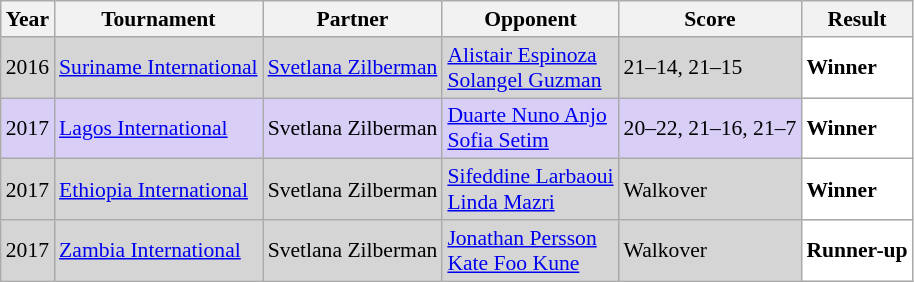<table class="sortable wikitable" style="font-size: 90%;">
<tr>
<th>Year</th>
<th>Tournament</th>
<th>Partner</th>
<th>Opponent</th>
<th>Score</th>
<th>Result</th>
</tr>
<tr style="background:#D5D5D5">
<td align="center">2016</td>
<td align="left"><a href='#'>Suriname International</a></td>
<td align="left"> <a href='#'>Svetlana Zilberman</a></td>
<td align="left"> <a href='#'>Alistair Espinoza</a><br> <a href='#'>Solangel Guzman</a></td>
<td align="left">21–14, 21–15</td>
<td style="text-align:left; background:white"> <strong>Winner</strong></td>
</tr>
<tr style="background:#D8CEF6">
<td align="center">2017</td>
<td align="left"><a href='#'>Lagos International</a></td>
<td align="left"> Svetlana Zilberman</td>
<td align="left"> <a href='#'>Duarte Nuno Anjo</a><br> <a href='#'>Sofia Setim</a></td>
<td align="left">20–22, 21–16, 21–7</td>
<td style="text-align:left; background:white"> <strong>Winner</strong></td>
</tr>
<tr style="background:#D5D5D5">
<td align="center">2017</td>
<td align="left"><a href='#'>Ethiopia International</a></td>
<td align="left"> Svetlana Zilberman</td>
<td align="left"> <a href='#'>Sifeddine Larbaoui</a><br> <a href='#'>Linda Mazri</a></td>
<td align="left">Walkover</td>
<td style="text-align:left; background:white"> <strong>Winner</strong></td>
</tr>
<tr style="background:#D5D5D5">
<td align="center">2017</td>
<td align="left"><a href='#'>Zambia International</a></td>
<td align="left"> Svetlana Zilberman</td>
<td align="left"> <a href='#'>Jonathan Persson</a><br> <a href='#'>Kate Foo Kune</a></td>
<td align="left">Walkover</td>
<td style="text-align:left; background:white"> <strong>Runner-up</strong></td>
</tr>
</table>
